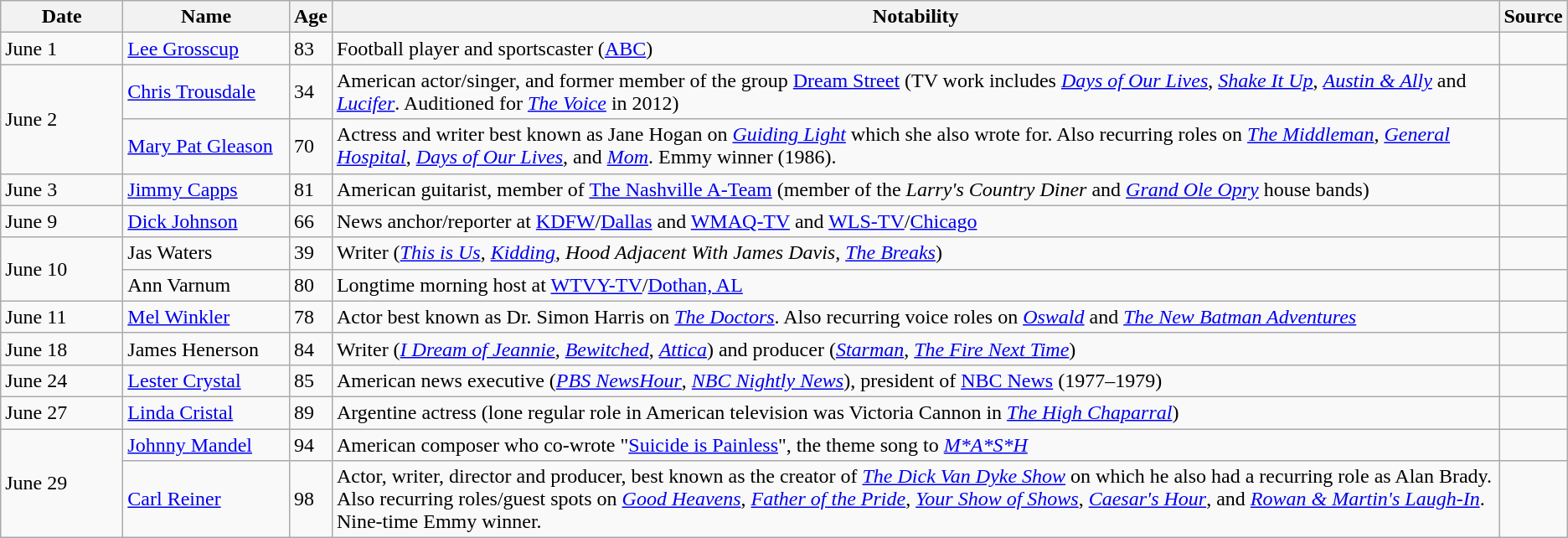<table class="wikitable sortable">
<tr>
<th width=90>Date</th>
<th width=125>Name</th>
<th>Age</th>
<th class="unsortable">Notability</th>
<th class="unsortable">Source</th>
</tr>
<tr>
<td>June 1</td>
<td><a href='#'>Lee Grosscup</a></td>
<td>83</td>
<td>Football player and sportscaster (<a href='#'>ABC</a>)</td>
<td></td>
</tr>
<tr>
<td rowspan=2>June 2</td>
<td><a href='#'>Chris Trousdale</a></td>
<td>34</td>
<td>American actor/singer, and former member of the group <a href='#'>Dream Street</a> (TV work includes <em><a href='#'>Days of Our Lives</a></em>, <em><a href='#'>Shake It Up</a></em>, <em><a href='#'>Austin & Ally</a></em> and <em><a href='#'>Lucifer</a></em>. Auditioned for <em><a href='#'>The Voice</a></em> in 2012)</td>
<td></td>
</tr>
<tr>
<td><a href='#'>Mary Pat Gleason</a></td>
<td>70</td>
<td>Actress and writer best known as Jane Hogan on <em><a href='#'>Guiding Light</a></em> which she also wrote for. Also recurring roles on <em><a href='#'>The Middleman</a></em>, <em><a href='#'>General Hospital</a></em>, <em><a href='#'>Days of Our Lives</a></em>, and <em><a href='#'>Mom</a></em>. Emmy winner (1986).</td>
<td></td>
</tr>
<tr>
<td>June 3</td>
<td><a href='#'>Jimmy Capps</a></td>
<td>81</td>
<td>American guitarist, member of <a href='#'>The Nashville A-Team</a> (member of the <em>Larry's Country Diner</em> and <em><a href='#'>Grand Ole Opry</a></em> house bands)</td>
<td></td>
</tr>
<tr>
<td>June 9</td>
<td><a href='#'>Dick Johnson</a></td>
<td>66</td>
<td>News anchor/reporter at <a href='#'>KDFW</a>/<a href='#'>Dallas</a> and <a href='#'>WMAQ-TV</a> and <a href='#'>WLS-TV</a>/<a href='#'>Chicago</a></td>
<td></td>
</tr>
<tr>
<td rowspan=2>June 10</td>
<td>Jas Waters</td>
<td>39</td>
<td>Writer (<em><a href='#'>This is Us</a></em>, <em><a href='#'>Kidding</a></em>, <em>Hood Adjacent With James Davis</em>, <em><a href='#'>The Breaks</a></em>)</td>
<td></td>
</tr>
<tr>
<td>Ann Varnum</td>
<td>80</td>
<td>Longtime morning host at <a href='#'>WTVY-TV</a>/<a href='#'>Dothan, AL</a></td>
<td></td>
</tr>
<tr>
<td>June 11</td>
<td><a href='#'>Mel Winkler</a></td>
<td>78</td>
<td>Actor best known as Dr. Simon Harris on <em><a href='#'>The Doctors</a></em>. Also recurring voice roles on <em><a href='#'>Oswald</a></em> and <em><a href='#'>The New Batman Adventures</a></em></td>
<td></td>
</tr>
<tr>
<td>June 18</td>
<td>James Henerson</td>
<td>84</td>
<td>Writer (<em><a href='#'>I Dream of Jeannie</a></em>, <em><a href='#'>Bewitched</a></em>, <em><a href='#'>Attica</a></em>) and producer (<em><a href='#'>Starman</a></em>, <em><a href='#'>The Fire Next Time</a></em>)</td>
<td></td>
</tr>
<tr>
<td>June 24</td>
<td><a href='#'>Lester Crystal</a></td>
<td>85</td>
<td>American news executive (<em><a href='#'>PBS NewsHour</a></em>, <em><a href='#'>NBC Nightly News</a></em>), president of <a href='#'>NBC News</a> (1977–1979)</td>
<td></td>
</tr>
<tr>
<td>June 27</td>
<td><a href='#'>Linda Cristal</a></td>
<td>89</td>
<td>Argentine actress (lone regular role in American television was Victoria Cannon in <em><a href='#'>The High Chaparral</a></em>)</td>
<td></td>
</tr>
<tr>
<td rowspan=2>June 29</td>
<td><a href='#'>Johnny Mandel</a></td>
<td>94</td>
<td>American composer who co-wrote "<a href='#'>Suicide is Painless</a>", the theme song to <em><a href='#'>M*A*S*H</a></em></td>
<td></td>
</tr>
<tr>
<td><a href='#'>Carl Reiner</a></td>
<td>98</td>
<td>Actor, writer, director and producer, best known as the creator of <em><a href='#'>The Dick Van Dyke Show</a></em> on which he also had a recurring role as Alan Brady. Also recurring roles/guest spots on <em><a href='#'>Good Heavens</a></em>, <em><a href='#'>Father of the Pride</a></em>, <em><a href='#'>Your Show of Shows</a></em>, <em><a href='#'>Caesar's Hour</a></em>, and <em><a href='#'>Rowan & Martin's Laugh-In</a></em>.  Nine-time Emmy winner.</td>
<td></td>
</tr>
</table>
